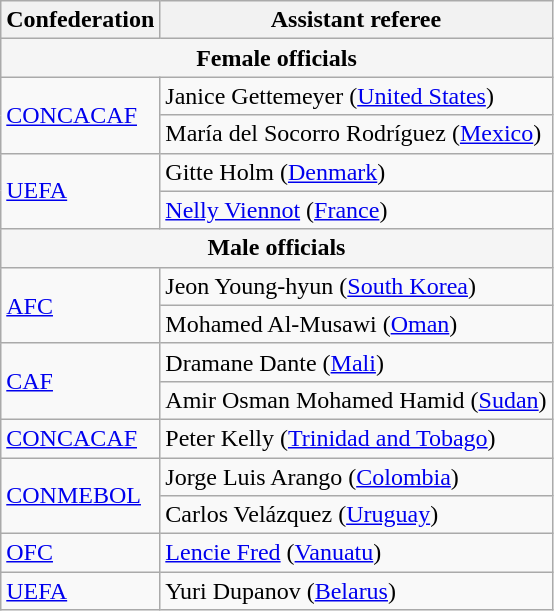<table class="wikitable">
<tr>
<th>Confederation</th>
<th>Assistant referee</th>
</tr>
<tr>
<td colspan="3" style="text-align:center; background:whitesmoke;"><strong>Female officials</strong></td>
</tr>
<tr>
<td rowspan="2"><a href='#'>CONCACAF</a></td>
<td>Janice Gettemeyer (<a href='#'>United States</a>)</td>
</tr>
<tr>
<td>María del Socorro Rodríguez (<a href='#'>Mexico</a>)</td>
</tr>
<tr>
<td rowspan="2"><a href='#'>UEFA</a></td>
<td>Gitte Holm (<a href='#'>Denmark</a>)</td>
</tr>
<tr>
<td><a href='#'>Nelly Viennot</a> (<a href='#'>France</a>)</td>
</tr>
<tr>
<td colspan="3" style="text-align:center; background:whitesmoke;"><strong>Male officials</strong></td>
</tr>
<tr>
<td rowspan="2"><a href='#'>AFC</a></td>
<td>Jeon Young-hyun (<a href='#'>South Korea</a>)</td>
</tr>
<tr>
<td>Mohamed Al-Musawi (<a href='#'>Oman</a>)</td>
</tr>
<tr>
<td rowspan="2"><a href='#'>CAF</a></td>
<td>Dramane Dante (<a href='#'>Mali</a>)</td>
</tr>
<tr>
<td>Amir Osman Mohamed Hamid (<a href='#'>Sudan</a>)</td>
</tr>
<tr>
<td><a href='#'>CONCACAF</a></td>
<td>Peter Kelly (<a href='#'>Trinidad and Tobago</a>)</td>
</tr>
<tr>
<td rowspan="2"><a href='#'>CONMEBOL</a></td>
<td>Jorge Luis Arango (<a href='#'>Colombia</a>)</td>
</tr>
<tr>
<td>Carlos Velázquez (<a href='#'>Uruguay</a>)</td>
</tr>
<tr>
<td><a href='#'>OFC</a></td>
<td><a href='#'>Lencie Fred</a> (<a href='#'>Vanuatu</a>)</td>
</tr>
<tr>
<td><a href='#'>UEFA</a></td>
<td>Yuri Dupanov (<a href='#'>Belarus</a>)</td>
</tr>
</table>
